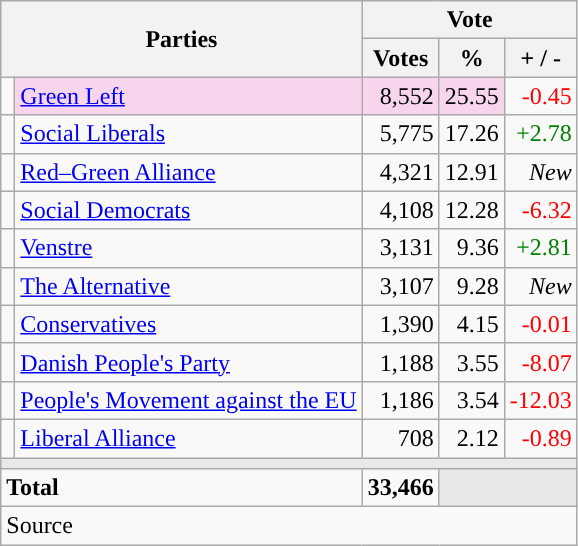<table class="wikitable" style="text-align:right;">
<tr>
<th style="text-align:centre;" rowspan="2" colspan="2" width="225">Parties</th>
<th colspan="3">Vote</th>
</tr>
<tr>
<th width="15">Votes</th>
<th width="15">%</th>
<th width="15">+ / -</th>
</tr>
<tr>
<td width="2" style="color:inherit;background:"></td>
<td bgcolor=#f7d5ed   align="left"><a href='#'>Green Left</a></td>
<td bgcolor=#f7d5ed>8,552</td>
<td bgcolor=#f7d5ed>25.55</td>
<td style=color:red;>-0.45</td>
</tr>
<tr>
<td width="2" style="color:inherit;background:"></td>
<td align="left"><a href='#'>Social Liberals</a></td>
<td>5,775</td>
<td>17.26</td>
<td style=color:green;>+2.78</td>
</tr>
<tr>
<td width="2" style="color:inherit;background:"></td>
<td align="left"><a href='#'>Red–Green Alliance</a></td>
<td>4,321</td>
<td>12.91</td>
<td><em>New</em></td>
</tr>
<tr>
<td width="2" style="color:inherit;background:"></td>
<td align="left"><a href='#'>Social Democrats</a></td>
<td>4,108</td>
<td>12.28</td>
<td style=color:red;>-6.32</td>
</tr>
<tr>
<td width="2" style="color:inherit;background:"></td>
<td align="left"><a href='#'>Venstre</a></td>
<td>3,131</td>
<td>9.36</td>
<td style=color:green;>+2.81</td>
</tr>
<tr>
<td width="2" style="color:inherit;background:"></td>
<td align="left"><a href='#'>The Alternative</a></td>
<td>3,107</td>
<td>9.28</td>
<td><em>New</em></td>
</tr>
<tr>
<td width="2" style="color:inherit;background:"></td>
<td align="left"><a href='#'>Conservatives</a></td>
<td>1,390</td>
<td>4.15</td>
<td style=color:red;>-0.01</td>
</tr>
<tr>
<td width="2" style="color:inherit;background:"></td>
<td align="left"><a href='#'>Danish People's Party</a></td>
<td>1,188</td>
<td>3.55</td>
<td style=color:red;>-8.07</td>
</tr>
<tr>
<td width="2" style="color:inherit;background:"></td>
<td align="left"><a href='#'>People's Movement against the EU</a></td>
<td>1,186</td>
<td>3.54</td>
<td style=color:red;>-12.03</td>
</tr>
<tr>
<td width="2" style="color:inherit;background:"></td>
<td align="left"><a href='#'>Liberal Alliance</a></td>
<td>708</td>
<td>2.12</td>
<td style=color:red;>-0.89</td>
</tr>
<tr>
<td colspan="7" bgcolor="#E9E9E9"></td>
</tr>
<tr>
<td align="left" colspan="2"><strong>Total</strong></td>
<td><strong>33,466</strong></td>
<td bgcolor="#E9E9E9" colspan="2"></td>
</tr>
<tr>
<td align="left" colspan="6">Source</td>
</tr>
</table>
